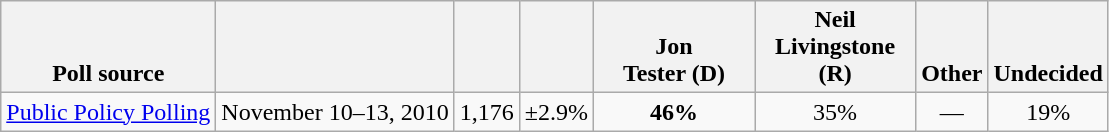<table class="wikitable" style="text-align:center">
<tr valign= bottom>
<th>Poll source</th>
<th></th>
<th></th>
<th></th>
<th style="width:100px;">Jon<br>Tester (D)</th>
<th style="width:100px;">Neil<br>Livingstone (R)</th>
<th>Other</th>
<th>Undecided</th>
</tr>
<tr>
<td align=left><a href='#'>Public Policy Polling</a></td>
<td>November 10–13, 2010</td>
<td>1,176</td>
<td>±2.9%</td>
<td><strong>46%</strong></td>
<td>35%</td>
<td>—</td>
<td>19%</td>
</tr>
</table>
